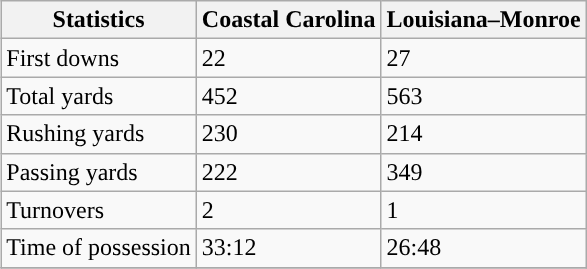<table class="wikitable" style="float: right;">
<tr>
<th>Statistics</th>
<th>Coastal Carolina</th>
<th>Louisiana–Monroe</th>
</tr>
<tr>
<td>First downs</td>
<td>22</td>
<td>27</td>
</tr>
<tr>
<td>Total yards</td>
<td>452</td>
<td>563</td>
</tr>
<tr>
<td>Rushing yards</td>
<td>230</td>
<td>214</td>
</tr>
<tr>
<td>Passing yards</td>
<td>222</td>
<td>349</td>
</tr>
<tr>
<td>Turnovers</td>
<td>2</td>
<td>1</td>
</tr>
<tr>
<td>Time of possession</td>
<td>33:12</td>
<td>26:48</td>
</tr>
<tr>
</tr>
</table>
